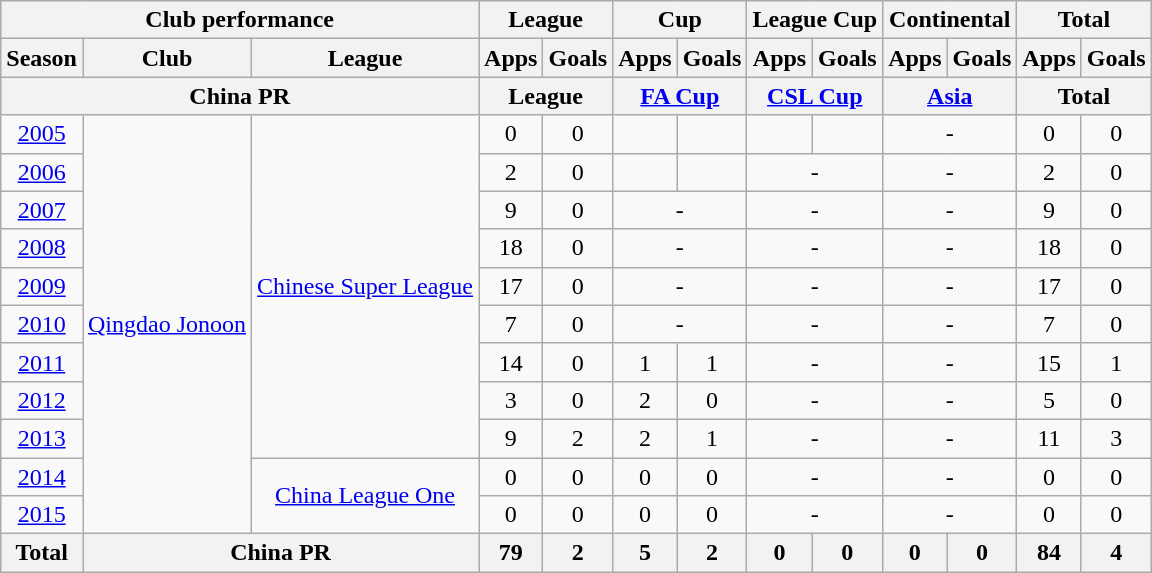<table class="wikitable" style="text-align:center">
<tr>
<th colspan=3>Club performance</th>
<th colspan=2>League</th>
<th colspan=2>Cup</th>
<th colspan=2>League Cup</th>
<th colspan=2>Continental</th>
<th colspan=2>Total</th>
</tr>
<tr>
<th>Season</th>
<th>Club</th>
<th>League</th>
<th>Apps</th>
<th>Goals</th>
<th>Apps</th>
<th>Goals</th>
<th>Apps</th>
<th>Goals</th>
<th>Apps</th>
<th>Goals</th>
<th>Apps</th>
<th>Goals</th>
</tr>
<tr>
<th colspan=3>China PR</th>
<th colspan=2>League</th>
<th colspan=2><a href='#'>FA Cup</a></th>
<th colspan=2><a href='#'>CSL Cup</a></th>
<th colspan=2><a href='#'>Asia</a></th>
<th colspan=2>Total</th>
</tr>
<tr>
<td><a href='#'>2005</a></td>
<td rowspan="11"><a href='#'>Qingdao Jonoon</a></td>
<td rowspan="9"><a href='#'>Chinese Super League</a></td>
<td>0</td>
<td>0</td>
<td></td>
<td></td>
<td></td>
<td></td>
<td colspan="2">-</td>
<td>0</td>
<td>0</td>
</tr>
<tr>
<td><a href='#'>2006</a></td>
<td>2</td>
<td>0</td>
<td></td>
<td></td>
<td colspan="2">-</td>
<td colspan="2">-</td>
<td>2</td>
<td>0</td>
</tr>
<tr>
<td><a href='#'>2007</a></td>
<td>9</td>
<td>0</td>
<td colspan="2">-</td>
<td colspan="2">-</td>
<td colspan="2">-</td>
<td>9</td>
<td>0</td>
</tr>
<tr>
<td><a href='#'>2008</a></td>
<td>18</td>
<td>0</td>
<td colspan="2">-</td>
<td colspan="2">-</td>
<td colspan="2">-</td>
<td>18</td>
<td>0</td>
</tr>
<tr>
<td><a href='#'>2009</a></td>
<td>17</td>
<td>0</td>
<td colspan="2">-</td>
<td colspan="2">-</td>
<td colspan="2">-</td>
<td>17</td>
<td>0</td>
</tr>
<tr>
<td><a href='#'>2010</a></td>
<td>7</td>
<td>0</td>
<td colspan="2">-</td>
<td colspan="2">-</td>
<td colspan="2">-</td>
<td>7</td>
<td>0</td>
</tr>
<tr>
<td><a href='#'>2011</a></td>
<td>14</td>
<td>0</td>
<td>1</td>
<td>1</td>
<td colspan="2">-</td>
<td colspan="2">-</td>
<td>15</td>
<td>1</td>
</tr>
<tr>
<td><a href='#'>2012</a></td>
<td>3</td>
<td>0</td>
<td>2</td>
<td>0</td>
<td colspan="2">-</td>
<td colspan="2">-</td>
<td>5</td>
<td>0</td>
</tr>
<tr>
<td><a href='#'>2013</a></td>
<td>9</td>
<td>2</td>
<td>2</td>
<td>1</td>
<td colspan="2">-</td>
<td colspan="2">-</td>
<td>11</td>
<td>3</td>
</tr>
<tr>
<td><a href='#'>2014</a></td>
<td rowspan="2"><a href='#'>China League One</a></td>
<td>0</td>
<td>0</td>
<td>0</td>
<td>0</td>
<td colspan="2">-</td>
<td colspan="2">-</td>
<td>0</td>
<td>0</td>
</tr>
<tr>
<td><a href='#'>2015</a></td>
<td>0</td>
<td>0</td>
<td>0</td>
<td>0</td>
<td colspan="2">-</td>
<td colspan="2">-</td>
<td>0</td>
<td>0</td>
</tr>
<tr>
<th rowspan=3>Total</th>
<th colspan=2>China PR</th>
<th>79</th>
<th>2</th>
<th>5</th>
<th>2</th>
<th>0</th>
<th>0</th>
<th>0</th>
<th>0</th>
<th>84</th>
<th>4</th>
</tr>
</table>
